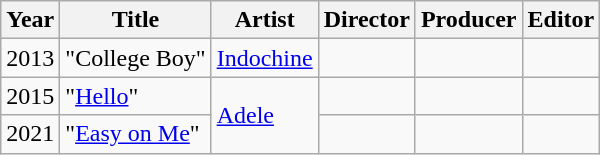<table class="wikitable sortable">
<tr>
<th style="width:26px;">Year</th>
<th>Title</th>
<th>Artist</th>
<th>Director</th>
<th>Producer</th>
<th>Editor</th>
</tr>
<tr>
<td>2013</td>
<td>"College Boy"</td>
<td><a href='#'>Indochine</a></td>
<td></td>
<td></td>
<td></td>
</tr>
<tr>
<td>2015</td>
<td>"<a href='#'>Hello</a>"</td>
<td rowspan=2><a href='#'>Adele</a></td>
<td></td>
<td></td>
<td></td>
</tr>
<tr>
<td>2021</td>
<td>"<a href='#'>Easy on Me</a>"</td>
<td></td>
<td></td>
<td></td>
</tr>
</table>
